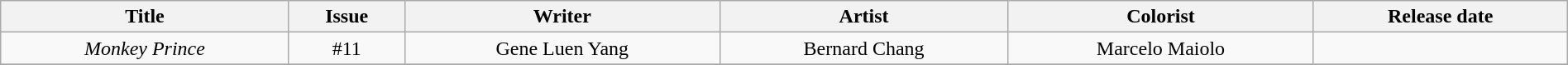<table class="wikitable" style="text-align:center; width:100%">
<tr>
<th scope="col">Title</th>
<th scope="col">Issue</th>
<th scope="col">Writer</th>
<th scope="col">Artist</th>
<th scope="col">Colorist</th>
<th scope="col">Release date</th>
</tr>
<tr>
<td><em>Monkey Prince</em></td>
<td>#11</td>
<td>Gene Luen Yang</td>
<td>Bernard Chang</td>
<td>Marcelo Maiolo</td>
<td></td>
</tr>
<tr>
</tr>
</table>
